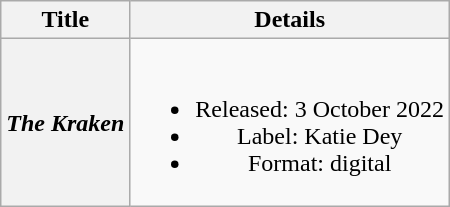<table class="wikitable plainrowheaders" style="text-align:center;" border="1">
<tr>
<th>Title</th>
<th>Details</th>
</tr>
<tr>
<th scope="row"><em>The Kraken</em></th>
<td><br><ul><li>Released: 3 October 2022</li><li>Label: Katie Dey</li><li>Format: digital</li></ul></td>
</tr>
</table>
